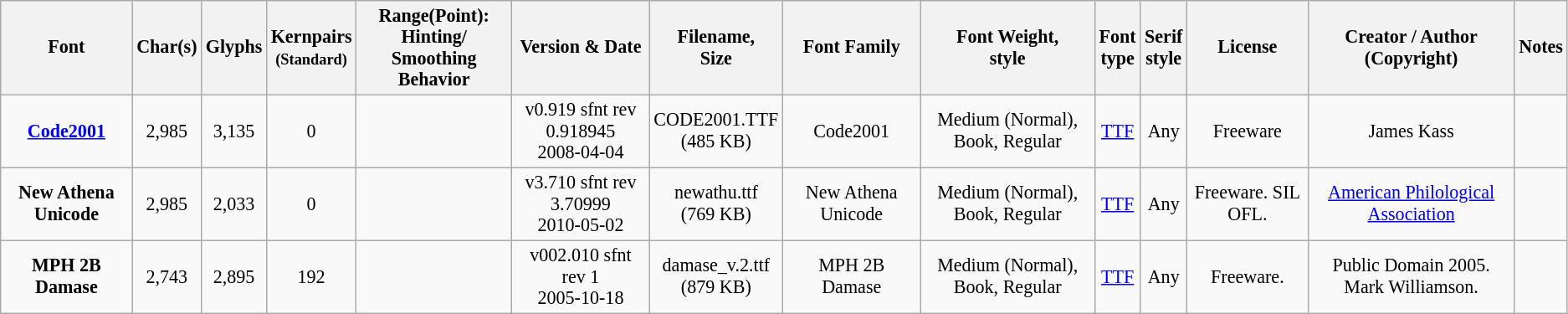<table class="sortable wikitable" style="text-align:center;vertical-align:middle;font-size:92%;">
<tr>
<th>Font</th>
<th>Char(s)</th>
<th>Glyphs</th>
<th>Kernpairs<br><small>(Standard)</small></th>
<th>Range(Point): Hinting/<br>Smoothing Behavior</th>
<th>Version & Date</th>
<th>Filename,<br>Size</th>
<th>Font Family</th>
<th>Font Weight,<br>style</th>
<th>Font<br>type</th>
<th>Serif<br>style</th>
<th>License</th>
<th>Creator / Author (Copyright)</th>
<th>Notes</th>
</tr>
<tr>
<td><strong><a href='#'>Code2001</a></strong></td>
<td>2,985</td>
<td>3,135</td>
<td>0</td>
<td></td>
<td>v0.919 sfnt rev 0.918945<br>2008-04-04</td>
<td>CODE2001.TTF<br>(485 KB)</td>
<td>Code2001</td>
<td>Medium (Normal), Book, Regular</td>
<td><a href='#'>TTF</a></td>
<td>Any</td>
<td>Freeware</td>
<td>James Kass</td>
<td></td>
</tr>
<tr>
<td><strong>New Athena Unicode</strong></td>
<td>2,985</td>
<td>2,033</td>
<td>0</td>
<td></td>
<td>v3.710 sfnt rev 3.70999<br>2010-05-02</td>
<td>newathu.ttf<br>(769 KB)</td>
<td>New Athena Unicode</td>
<td>Medium (Normal), Book, Regular</td>
<td><a href='#'>TTF</a></td>
<td>Any</td>
<td>Freeware. SIL OFL.</td>
<td><a href='#'>American Philological Association</a></td>
<td></td>
</tr>
<tr>
<td><strong>MPH 2B Damase</strong></td>
<td>2,743</td>
<td>2,895</td>
<td>192</td>
<td></td>
<td>v002.010 sfnt rev 1<br>2005-10-18</td>
<td>damase_v.2.ttf<br>(879 KB)</td>
<td>MPH 2B Damase</td>
<td>Medium (Normal), Book, Regular</td>
<td><a href='#'>TTF</a></td>
<td>Any</td>
<td>Freeware.</td>
<td>Public Domain 2005. Mark Williamson.</td>
<td></td>
</tr>
</table>
